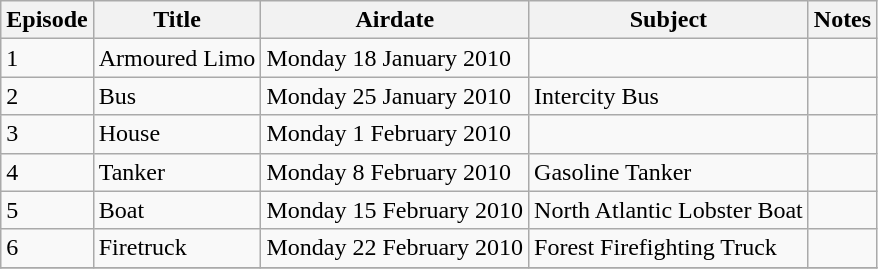<table class=wikitable>
<tr>
<th>Episode</th>
<th>Title</th>
<th>Airdate</th>
<th>Subject</th>
<th>Notes</th>
</tr>
<tr>
<td>1</td>
<td>Armoured Limo</td>
<td>Monday 18 January 2010</td>
<td></td>
<td></td>
</tr>
<tr>
<td>2</td>
<td>Bus</td>
<td>Monday 25 January 2010</td>
<td>Intercity Bus</td>
<td></td>
</tr>
<tr>
<td>3</td>
<td>House</td>
<td>Monday 1 February 2010</td>
<td></td>
<td></td>
</tr>
<tr>
<td>4</td>
<td>Tanker</td>
<td>Monday 8 February 2010</td>
<td>Gasoline Tanker</td>
<td></td>
</tr>
<tr>
<td>5</td>
<td>Boat</td>
<td>Monday 15 February 2010</td>
<td>North Atlantic Lobster Boat</td>
<td></td>
</tr>
<tr>
<td>6</td>
<td>Firetruck</td>
<td>Monday 22 February 2010</td>
<td>Forest Firefighting Truck</td>
<td></td>
</tr>
<tr>
</tr>
</table>
